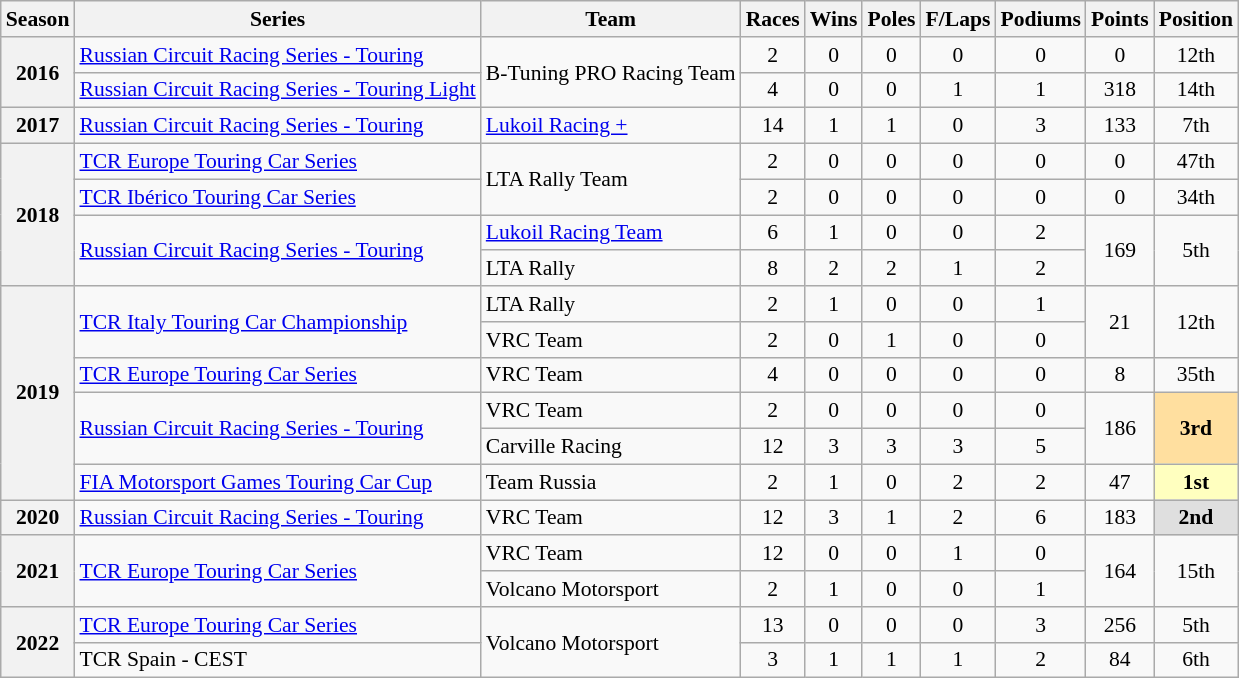<table class="wikitable" style="font-size: 90%; text-align:center">
<tr>
<th>Season</th>
<th>Series</th>
<th>Team</th>
<th>Races</th>
<th>Wins</th>
<th>Poles</th>
<th>F/Laps</th>
<th>Podiums</th>
<th>Points</th>
<th>Position</th>
</tr>
<tr>
<th rowspan="2">2016</th>
<td align=left><a href='#'>Russian Circuit Racing Series - Touring</a></td>
<td rowspan="2" align=left>B-Tuning PRO Racing Team</td>
<td>2</td>
<td>0</td>
<td>0</td>
<td>0</td>
<td>0</td>
<td>0</td>
<td>12th</td>
</tr>
<tr>
<td align=left><a href='#'>Russian Circuit Racing Series - Touring Light</a></td>
<td>4</td>
<td>0</td>
<td>0</td>
<td>1</td>
<td>1</td>
<td>318</td>
<td>14th</td>
</tr>
<tr>
<th>2017</th>
<td align=left><a href='#'>Russian Circuit Racing Series - Touring</a></td>
<td align=left><a href='#'>Lukoil Racing +</a></td>
<td>14</td>
<td>1</td>
<td>1</td>
<td>0</td>
<td>3</td>
<td>133</td>
<td>7th</td>
</tr>
<tr>
<th rowspan="4">2018</th>
<td align=left><a href='#'>TCR Europe Touring Car Series</a></td>
<td rowspan="2" align=left>LTA Rally Team</td>
<td>2</td>
<td>0</td>
<td>0</td>
<td>0</td>
<td>0</td>
<td>0</td>
<td>47th</td>
</tr>
<tr>
<td align=left><a href='#'>TCR Ibérico Touring Car Series</a></td>
<td>2</td>
<td>0</td>
<td>0</td>
<td>0</td>
<td>0</td>
<td>0</td>
<td>34th</td>
</tr>
<tr>
<td rowspan="2" align=left><a href='#'>Russian Circuit Racing Series - Touring</a></td>
<td align=left><a href='#'>Lukoil Racing Team</a></td>
<td>6</td>
<td>1</td>
<td>0</td>
<td>0</td>
<td>2</td>
<td rowspan="2">169</td>
<td rowspan="2">5th</td>
</tr>
<tr>
<td align=left>LTA Rally</td>
<td>8</td>
<td>2</td>
<td>2</td>
<td>1</td>
<td>2</td>
</tr>
<tr>
<th rowspan="6">2019</th>
<td rowspan="2" align=left><a href='#'>TCR Italy Touring Car Championship</a></td>
<td align=left>LTA Rally</td>
<td>2</td>
<td>1</td>
<td>0</td>
<td>0</td>
<td>1</td>
<td rowspan="2">21</td>
<td rowspan="2">12th</td>
</tr>
<tr>
<td align=left>VRC Team</td>
<td>2</td>
<td>0</td>
<td>1</td>
<td>0</td>
<td>0</td>
</tr>
<tr>
<td align=left><a href='#'>TCR Europe Touring Car Series</a></td>
<td align=left>VRC Team</td>
<td>4</td>
<td>0</td>
<td>0</td>
<td>0</td>
<td>0</td>
<td>8</td>
<td>35th</td>
</tr>
<tr>
<td rowspan="2" align=left><a href='#'>Russian Circuit Racing Series - Touring</a></td>
<td align=left>VRC Team</td>
<td>2</td>
<td>0</td>
<td>0</td>
<td>0</td>
<td>0</td>
<td rowspan="2">186</td>
<td rowspan="2" style="background:#ffdf9f;"><strong>3rd</strong></td>
</tr>
<tr>
<td align=left>Carville Racing</td>
<td>12</td>
<td>3</td>
<td>3</td>
<td>3</td>
<td>5</td>
</tr>
<tr>
<td align=left><a href='#'>FIA Motorsport Games Touring Car Cup</a></td>
<td align=left>Team Russia</td>
<td>2</td>
<td>1</td>
<td>0</td>
<td>2</td>
<td>2</td>
<td>47</td>
<td style="background:#ffffbf;"><strong>1st</strong></td>
</tr>
<tr>
<th>2020</th>
<td align=left><a href='#'>Russian Circuit Racing Series - Touring</a></td>
<td align=left>VRC Team</td>
<td>12</td>
<td>3</td>
<td>1</td>
<td>2</td>
<td>6</td>
<td>183</td>
<td style="background:#dfdfdf;"><strong>2nd</strong></td>
</tr>
<tr>
<th rowspan="2">2021</th>
<td rowspan="2" align=left><a href='#'>TCR Europe Touring Car Series</a></td>
<td align=left>VRC Team</td>
<td>12</td>
<td>0</td>
<td>0</td>
<td>1</td>
<td>0</td>
<td rowspan="2">164</td>
<td rowspan="2">15th</td>
</tr>
<tr>
<td align=left>Volcano Motorsport</td>
<td>2</td>
<td>1</td>
<td>0</td>
<td>0</td>
<td>1</td>
</tr>
<tr>
<th rowspan="2">2022</th>
<td align=left><a href='#'>TCR Europe Touring Car Series</a></td>
<td rowspan="2" align=left>Volcano Motorsport</td>
<td>13</td>
<td>0</td>
<td>0</td>
<td>0</td>
<td>3</td>
<td>256</td>
<td>5th</td>
</tr>
<tr>
<td align=left>TCR Spain - CEST</td>
<td>3</td>
<td>1</td>
<td>1</td>
<td>1</td>
<td>2</td>
<td>84</td>
<td>6th</td>
</tr>
</table>
